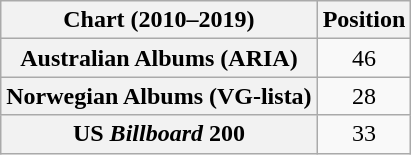<table class="wikitable plainrowheaders" style="text-align:center">
<tr>
<th scope="col">Chart (2010–2019)</th>
<th scope="col">Position</th>
</tr>
<tr>
<th scope="row">Australian Albums (ARIA)</th>
<td>46</td>
</tr>
<tr>
<th scope="row">Norwegian Albums (VG-lista)</th>
<td>28</td>
</tr>
<tr>
<th scope="row">US <em>Billboard</em> 200</th>
<td>33</td>
</tr>
</table>
